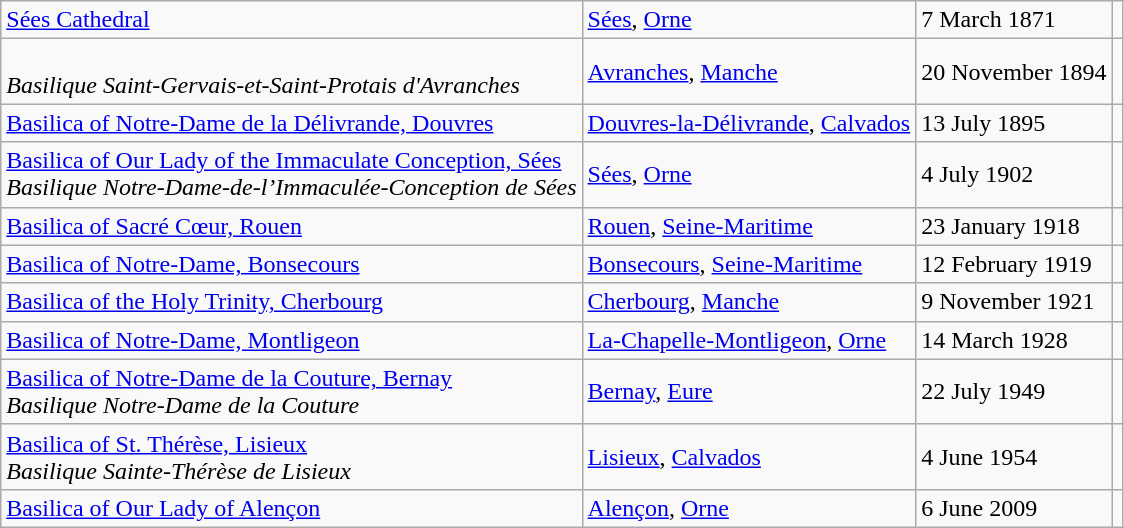<table class="wikitable">
<tr>
<td><a href='#'>Sées Cathedral</a></td>
<td><a href='#'>Sées</a>, <a href='#'>Orne</a></td>
<td>7 March 1871</td>
<td></td>
</tr>
<tr>
<td><br><em>Basilique Saint-Gervais-et-Saint-Protais d'Avranches</em></td>
<td><a href='#'>Avranches</a>, <a href='#'>Manche</a></td>
<td>20 November 1894</td>
<td></td>
</tr>
<tr>
<td><a href='#'>Basilica of Notre-Dame de la Délivrande, Douvres</a></td>
<td><a href='#'>Douvres-la-Délivrande</a>, <a href='#'>Calvados</a></td>
<td>13 July 1895</td>
<td></td>
</tr>
<tr>
<td><a href='#'>Basilica of Our Lady of the Immaculate Conception, Sées</a><br><em>Basilique Notre-Dame-de-l’Immaculée-Conception de Sées</em></td>
<td><a href='#'>Sées</a>, <a href='#'>Orne</a></td>
<td>4 July 1902</td>
<td></td>
</tr>
<tr>
<td><a href='#'>Basilica of Sacré Cœur, Rouen</a></td>
<td><a href='#'>Rouen</a>, <a href='#'>Seine-Maritime</a></td>
<td>23 January 1918</td>
<td></td>
</tr>
<tr>
<td><a href='#'>Basilica of Notre-Dame, Bonsecours</a></td>
<td><a href='#'>Bonsecours</a>, <a href='#'>Seine-Maritime</a></td>
<td>12 February 1919</td>
<td></td>
</tr>
<tr>
<td><a href='#'>Basilica of the Holy Trinity, Cherbourg</a></td>
<td><a href='#'>Cherbourg</a>, <a href='#'>Manche</a></td>
<td>9 November 1921</td>
<td></td>
</tr>
<tr>
<td><a href='#'>Basilica of Notre-Dame, Montligeon</a></td>
<td><a href='#'>La-Chapelle-Montligeon</a>, <a href='#'>Orne</a></td>
<td>14 March 1928</td>
<td></td>
</tr>
<tr>
<td><a href='#'>Basilica of Notre-Dame de la Couture, Bernay</a><br><em>Basilique Notre-Dame de la Couture</em></td>
<td><a href='#'>Bernay</a>, <a href='#'>Eure</a></td>
<td>22 July 1949</td>
<td></td>
</tr>
<tr>
<td><a href='#'>Basilica of St. Thérèse, Lisieux</a><br><em>Basilique Sainte-Thérèse de Lisieux</em></td>
<td><a href='#'>Lisieux</a>, <a href='#'>Calvados</a></td>
<td>4 June 1954</td>
<td></td>
</tr>
<tr>
<td><a href='#'>Basilica of Our Lady of Alençon</a></td>
<td><a href='#'>Alençon</a>, <a href='#'>Orne</a></td>
<td>6 June 2009</td>
<td></td>
</tr>
</table>
